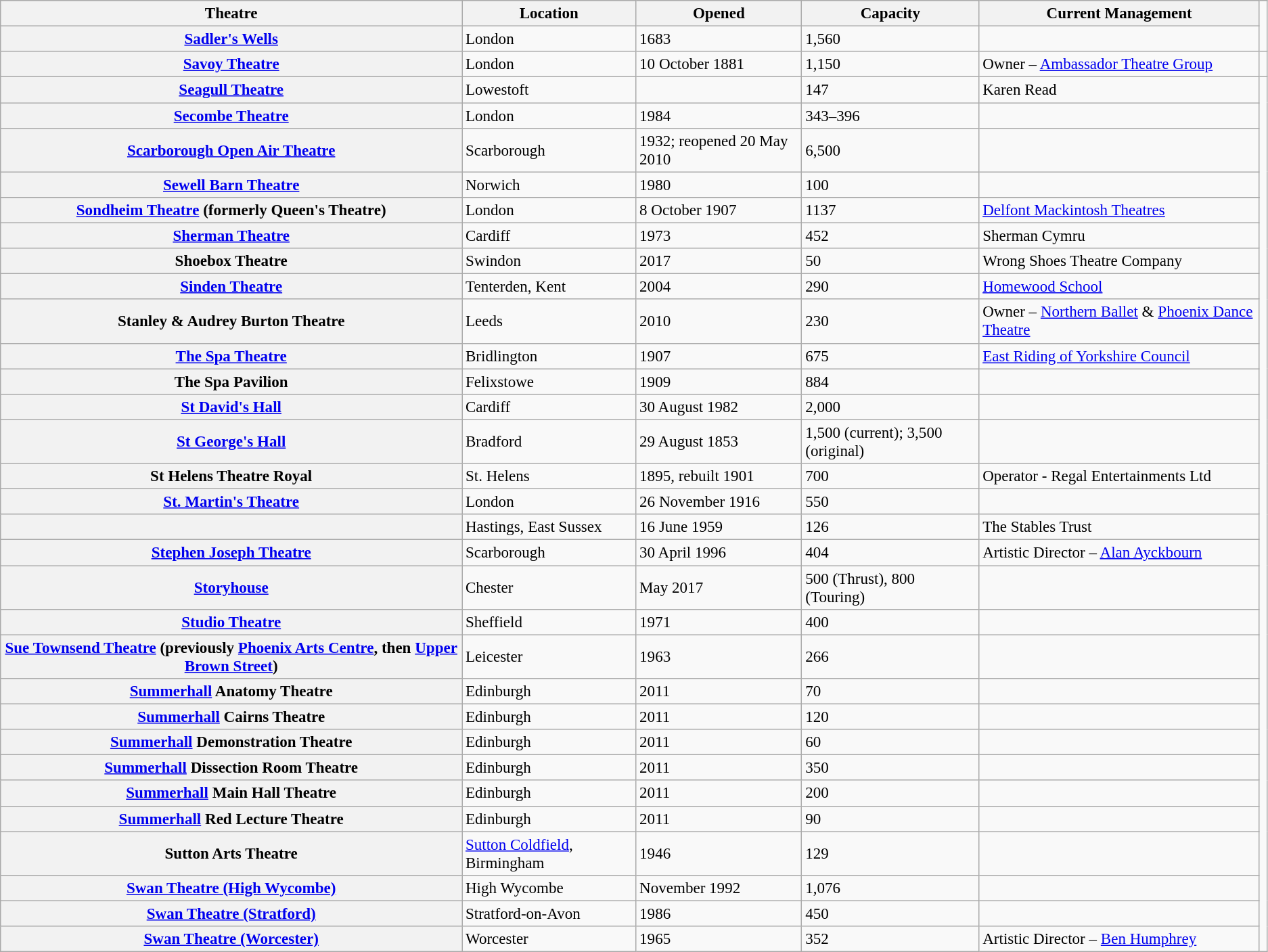<table class="wikitable" style="text-align: left; font-size:96%">
<tr>
<th>Theatre</th>
<th>Location</th>
<th>Opened</th>
<th>Capacity</th>
<th>Current Management</th>
</tr>
<tr>
<th><a href='#'>Sadler's Wells</a></th>
<td>London</td>
<td>1683</td>
<td>1,560</td>
<td></td>
</tr>
<tr>
<th><a href='#'>Savoy Theatre</a></th>
<td>London</td>
<td>10 October 1881</td>
<td>1,150</td>
<td>Owner – <a href='#'>Ambassador Theatre Group</a></td>
<td></td>
</tr>
<tr>
<th><a href='#'>Seagull Theatre</a></th>
<td>Lowestoft</td>
<td></td>
<td>147</td>
<td>Karen Read</td>
</tr>
<tr>
<th><a href='#'>Secombe Theatre</a></th>
<td>London</td>
<td>1984</td>
<td>343–396</td>
<td></td>
</tr>
<tr>
<th><a href='#'>Scarborough Open Air Theatre</a></th>
<td>Scarborough</td>
<td>1932; reopened 20 May 2010</td>
<td>6,500</td>
<td></td>
</tr>
<tr>
<th><a href='#'>Sewell Barn Theatre</a></th>
<td>Norwich</td>
<td>1980</td>
<td>100</td>
<td></td>
</tr>
<tr>
</tr>
<tr>
<th><a href='#'>Sondheim Theatre</a> (formerly Queen's Theatre)</th>
<td>London</td>
<td>8 October 1907</td>
<td>1137</td>
<td><a href='#'>Delfont Mackintosh Theatres</a></td>
</tr>
<tr>
<th><a href='#'>Sherman Theatre</a></th>
<td>Cardiff</td>
<td>1973</td>
<td>452</td>
<td>Sherman Cymru</td>
</tr>
<tr>
<th>Shoebox Theatre</th>
<td>Swindon</td>
<td>2017</td>
<td>50</td>
<td>Wrong Shoes Theatre Company</td>
</tr>
<tr>
<th><a href='#'>Sinden Theatre</a></th>
<td>Tenterden, Kent</td>
<td>2004</td>
<td>290</td>
<td><a href='#'>Homewood School</a></td>
</tr>
<tr>
<th>Stanley & Audrey Burton Theatre</th>
<td>Leeds</td>
<td>2010</td>
<td>230</td>
<td>Owner – <a href='#'>Northern Ballet</a> & <a href='#'>Phoenix Dance Theatre</a></td>
</tr>
<tr>
<th><a href='#'>The Spa Theatre</a></th>
<td>Bridlington</td>
<td>1907</td>
<td>675</td>
<td><a href='#'>East Riding of Yorkshire Council</a></td>
</tr>
<tr>
<th>The Spa Pavilion</th>
<td>Felixstowe</td>
<td>1909</td>
<td>884</td>
<td></td>
</tr>
<tr>
<th><a href='#'>St David's Hall</a></th>
<td>Cardiff</td>
<td>30 August 1982</td>
<td>2,000</td>
<td></td>
</tr>
<tr>
<th><a href='#'>St George's Hall</a></th>
<td>Bradford</td>
<td>29 August 1853</td>
<td>1,500 (current); 3,500 (original)</td>
<td></td>
</tr>
<tr>
<th>St Helens Theatre Royal</th>
<td>St. Helens</td>
<td>1895, rebuilt 1901</td>
<td>700</td>
<td>Operator - Regal Entertainments Ltd</td>
</tr>
<tr>
<th><a href='#'>St. Martin's Theatre</a></th>
<td>London</td>
<td>26 November 1916</td>
<td>550</td>
<td></td>
</tr>
<tr>
<th></th>
<td>Hastings, East Sussex</td>
<td>16 June 1959</td>
<td>126</td>
<td>The Stables Trust</td>
</tr>
<tr>
<th><a href='#'>Stephen Joseph Theatre</a></th>
<td>Scarborough</td>
<td>30 April 1996</td>
<td>404</td>
<td>Artistic Director – <a href='#'>Alan Ayckbourn</a></td>
</tr>
<tr>
<th><a href='#'>Storyhouse</a></th>
<td>Chester</td>
<td>May 2017</td>
<td>500 (Thrust), 800 (Touring)</td>
<td></td>
</tr>
<tr>
<th><a href='#'>Studio Theatre</a></th>
<td>Sheffield</td>
<td>1971</td>
<td>400</td>
<td></td>
</tr>
<tr>
<th><a href='#'>Sue Townsend Theatre</a> (previously <a href='#'>Phoenix Arts Centre</a>, then <a href='#'>Upper Brown Street</a>)</th>
<td>Leicester</td>
<td>1963</td>
<td>266</td>
<td></td>
</tr>
<tr>
<th><a href='#'>Summerhall</a> Anatomy Theatre</th>
<td>Edinburgh</td>
<td>2011</td>
<td>70</td>
<td></td>
</tr>
<tr>
<th><a href='#'>Summerhall</a> Cairns Theatre</th>
<td>Edinburgh</td>
<td>2011</td>
<td>120</td>
<td></td>
</tr>
<tr>
<th><a href='#'>Summerhall</a> Demonstration Theatre</th>
<td>Edinburgh</td>
<td>2011</td>
<td>60</td>
<td></td>
</tr>
<tr>
<th><a href='#'>Summerhall</a> Dissection Room Theatre</th>
<td>Edinburgh</td>
<td>2011</td>
<td>350</td>
<td></td>
</tr>
<tr>
<th><a href='#'>Summerhall</a> Main Hall Theatre</th>
<td>Edinburgh</td>
<td>2011</td>
<td>200</td>
<td></td>
</tr>
<tr>
<th><a href='#'>Summerhall</a> Red Lecture Theatre</th>
<td>Edinburgh</td>
<td>2011</td>
<td>90</td>
<td></td>
</tr>
<tr>
<th>Sutton Arts Theatre</th>
<td><a href='#'>Sutton Coldfield</a>, Birmingham</td>
<td>1946</td>
<td>129</td>
<td></td>
</tr>
<tr>
<th><a href='#'>Swan Theatre (High Wycombe)</a></th>
<td>High Wycombe</td>
<td>November 1992</td>
<td>1,076</td>
<td></td>
</tr>
<tr>
<th><a href='#'>Swan Theatre (Stratford)</a></th>
<td>Stratford-on-Avon</td>
<td>1986</td>
<td>450</td>
<td></td>
</tr>
<tr>
<th><a href='#'>Swan Theatre (Worcester)</a></th>
<td>Worcester</td>
<td>1965</td>
<td>352</td>
<td>Artistic Director – <a href='#'>Ben Humphrey</a></td>
</tr>
</table>
